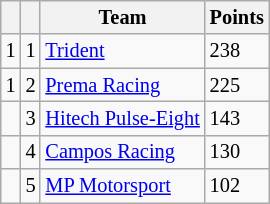<table class="wikitable" style="font-size: 85%;">
<tr>
<th></th>
<th></th>
<th>Team</th>
<th>Points</th>
</tr>
<tr>
<td align="left"> 1</td>
<td align="center">1</td>
<td> <a href='#'>Trident</a></td>
<td>238</td>
</tr>
<tr>
<td align="left"> 1</td>
<td align="center">2</td>
<td> <a href='#'>Prema Racing</a></td>
<td>225</td>
</tr>
<tr>
<td align="left"></td>
<td align="center">3</td>
<td> <a href='#'>Hitech Pulse-Eight</a></td>
<td>143</td>
</tr>
<tr>
<td align="left"></td>
<td align="center">4</td>
<td> <a href='#'>Campos Racing</a></td>
<td>130</td>
</tr>
<tr>
<td align="left"></td>
<td align="center">5</td>
<td> <a href='#'>MP Motorsport</a></td>
<td>102</td>
</tr>
</table>
